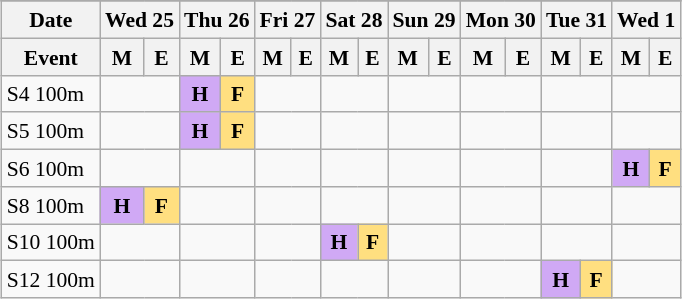<table class="wikitable" style="margin:0.5em auto; font-size:90%; line-height:1.25em;">
<tr align="center">
</tr>
<tr>
<th>Date</th>
<th colspan="2">Wed 25</th>
<th colspan="2">Thu 26</th>
<th colspan="2">Fri 27</th>
<th colspan="2">Sat 28</th>
<th colspan="2">Sun 29</th>
<th colspan="2">Mon 30</th>
<th colspan="2">Tue 31</th>
<th colspan="2">Wed 1</th>
</tr>
<tr>
<th>Event</th>
<th>M</th>
<th>E</th>
<th>M</th>
<th>E</th>
<th>M</th>
<th>E</th>
<th>M</th>
<th>E</th>
<th>M</th>
<th>E</th>
<th>M</th>
<th>E</th>
<th>M</th>
<th>E</th>
<th>M</th>
<th>E</th>
</tr>
<tr align="center">
<td align="left">S4 100m</td>
<td colspan="2"></td>
<td bgcolor="#D0A9F5"><strong>H</strong></td>
<td bgcolor="#FFDF80"><strong>F</strong></td>
<td colspan="2"></td>
<td colspan="2"></td>
<td colspan="2"></td>
<td colspan="2"></td>
<td colspan="2"></td>
<td colspan="2"></td>
</tr>
<tr align="center">
<td align="left">S5 100m</td>
<td colspan="2"></td>
<td bgcolor="#D0A9F5"><strong>H</strong></td>
<td bgcolor="#FFDF80"><strong>F</strong></td>
<td colspan="2"></td>
<td colspan="2"></td>
<td colspan="2"></td>
<td colspan="2"></td>
<td colspan="2"></td>
<td colspan="2"></td>
</tr>
<tr align="center">
<td align="left">S6 100m</td>
<td colspan="2"></td>
<td colspan="2"></td>
<td colspan="2"></td>
<td colspan="2"></td>
<td colspan="2"></td>
<td colspan="2"></td>
<td colspan="2"></td>
<td bgcolor="#D0A9F5"><strong>H</strong></td>
<td bgcolor="#FFDF80"><strong>F</strong></td>
</tr>
<tr align="center">
<td align="left">S8 100m</td>
<td bgcolor="#D0A9F5"><strong>H</strong></td>
<td bgcolor="#FFDF80"><strong>F</strong></td>
<td colspan="2"></td>
<td colspan="2"></td>
<td colspan="2"></td>
<td colspan="2"></td>
<td colspan="2"></td>
<td colspan="2"></td>
<td colspan="2"></td>
</tr>
<tr align="center">
<td align="left">S10 100m</td>
<td colspan="2"></td>
<td colspan="2"></td>
<td colspan="2"></td>
<td bgcolor="#D0A9F5"><strong>H</strong></td>
<td bgcolor="#FFDF80"><strong>F</strong></td>
<td colspan="2"></td>
<td colspan="2"></td>
<td colspan="2"></td>
<td colspan="2"></td>
</tr>
<tr align="center">
<td align="left">S12 100m</td>
<td colspan="2"></td>
<td colspan="2"></td>
<td colspan="2"></td>
<td colspan="2"></td>
<td colspan="2"></td>
<td colspan="2"></td>
<td bgcolor="#D0A9F5"><strong>H</strong></td>
<td bgcolor="#FFDF80"><strong>F</strong></td>
<td colspan="2"></td>
</tr>
</table>
